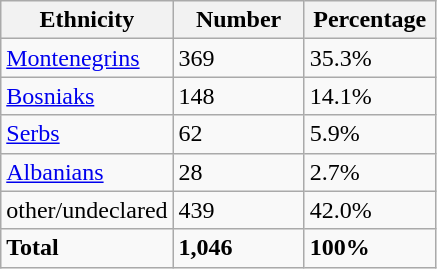<table class="wikitable">
<tr>
<th width="100px">Ethnicity</th>
<th width="80px">Number</th>
<th width="80px">Percentage</th>
</tr>
<tr>
<td><a href='#'>Montenegrins</a></td>
<td>369</td>
<td>35.3%</td>
</tr>
<tr>
<td><a href='#'>Bosniaks</a></td>
<td>148</td>
<td>14.1%</td>
</tr>
<tr>
<td><a href='#'>Serbs</a></td>
<td>62</td>
<td>5.9%</td>
</tr>
<tr>
<td><a href='#'>Albanians</a></td>
<td>28</td>
<td>2.7%</td>
</tr>
<tr>
<td>other/undeclared</td>
<td>439</td>
<td>42.0%</td>
</tr>
<tr>
<td><strong>Total</strong></td>
<td><strong>1,046</strong></td>
<td><strong>100%</strong></td>
</tr>
</table>
